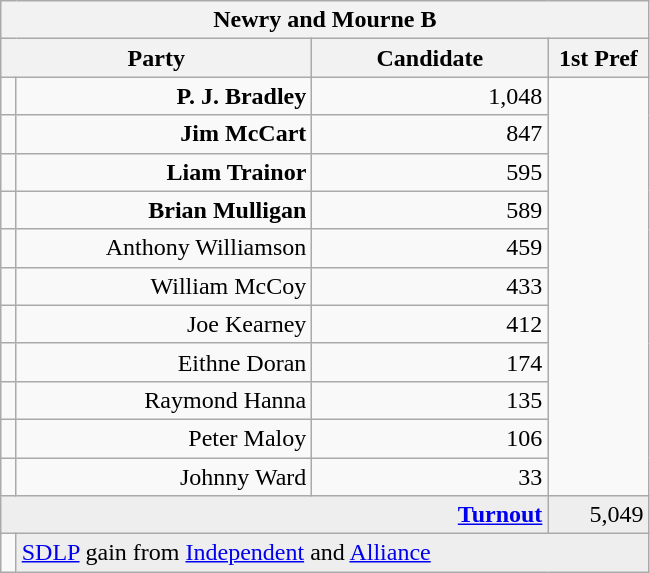<table class="wikitable">
<tr>
<th colspan="4" align="center">Newry and Mourne B</th>
</tr>
<tr>
<th colspan="2" align="center" width=200>Party</th>
<th width=150>Candidate</th>
<th width=60>1st Pref</th>
</tr>
<tr>
<td></td>
<td align="right"><strong>P. J. Bradley</strong></td>
<td align="right">1,048</td>
</tr>
<tr>
<td></td>
<td align="right"><strong>Jim McCart</strong></td>
<td align="right">847</td>
</tr>
<tr>
<td></td>
<td align="right"><strong>Liam Trainor</strong></td>
<td align="right">595</td>
</tr>
<tr>
<td></td>
<td align="right"><strong>Brian Mulligan</strong></td>
<td align="right">589</td>
</tr>
<tr>
<td></td>
<td align="right">Anthony Williamson</td>
<td align="right">459</td>
</tr>
<tr>
<td></td>
<td align="right">William McCoy</td>
<td align="right">433</td>
</tr>
<tr>
<td></td>
<td align="right">Joe Kearney</td>
<td align="right">412</td>
</tr>
<tr>
<td></td>
<td align="right">Eithne Doran</td>
<td align="right">174</td>
</tr>
<tr>
<td></td>
<td align="right">Raymond Hanna</td>
<td align="right">135</td>
</tr>
<tr>
<td></td>
<td align="right">Peter Maloy</td>
<td align="right">106</td>
</tr>
<tr>
<td></td>
<td align="right">Johnny Ward</td>
<td align="right">33</td>
</tr>
<tr bgcolor="EEEEEE">
<td colspan=3 align="right"><strong><a href='#'>Turnout</a></strong></td>
<td align="right">5,049</td>
</tr>
<tr>
<td bgcolor=></td>
<td colspan=3 bgcolor="EEEEEE"><a href='#'>SDLP</a> gain from <a href='#'>Independent</a> and <a href='#'>Alliance</a></td>
</tr>
</table>
